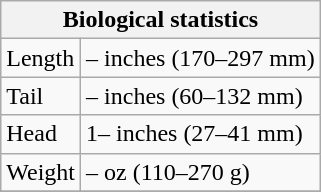<table class="wikitable">
<tr>
<th colspan="2">Biological statistics</th>
</tr>
<tr>
<td>Length</td>
<td>– inches (170–297 mm)</td>
</tr>
<tr>
<td>Tail</td>
<td>– inches (60–132 mm)</td>
</tr>
<tr>
<td>Head</td>
<td>1– inches (27–41 mm)</td>
</tr>
<tr>
<td>Weight</td>
<td>– oz (110–270 g)</td>
</tr>
<tr>
</tr>
</table>
